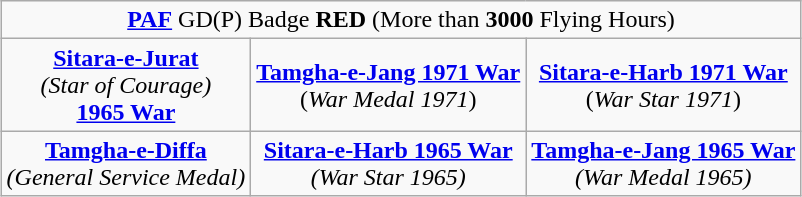<table class="wikitable" style="margin:1em auto; text-align:center;">
<tr>
<td colspan="3"><strong><a href='#'>PAF</a></strong> GD(P) Badge <strong>RED</strong> (More than <strong>3000</strong> Flying Hours)</td>
</tr>
<tr>
<td><strong><a href='#'>Sitara-e-Jurat</a></strong><br><em>(Star of Courage)</em><br><strong><a href='#'>1965 War</a></strong></td>
<td><strong><a href='#'>Tamgha-e-Jang 1971 War</a></strong><br>(<em>War Medal 1971</em>)</td>
<td><strong><a href='#'>Sitara-e-Harb 1971 War</a></strong><br>(<em>War Star 1971</em>)</td>
</tr>
<tr>
<td><strong><a href='#'>Tamgha-e-Diffa</a></strong><br><em>(General Service Medal)</em></td>
<td><strong><a href='#'>Sitara-e-Harb 1965 War</a></strong><br><em>(War Star 1965)</em></td>
<td><strong><a href='#'>Tamgha-e-Jang 1965 War</a></strong><br><em>(War Medal 1965)</em></td>
</tr>
</table>
